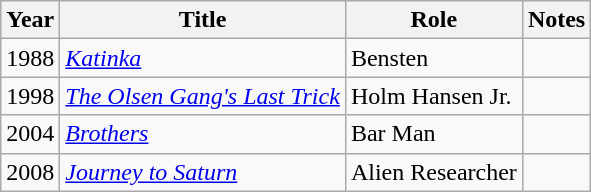<table class="wikitable sortable">
<tr>
<th>Year</th>
<th>Title</th>
<th>Role</th>
<th class="unsortable">Notes</th>
</tr>
<tr>
<td>1988</td>
<td><em><a href='#'>Katinka</a></em></td>
<td>Bensten</td>
<td></td>
</tr>
<tr>
<td>1998</td>
<td><em><a href='#'>The Olsen Gang's Last Trick</a></em></td>
<td>Holm Hansen Jr.</td>
<td></td>
</tr>
<tr>
<td>2004</td>
<td><em><a href='#'>Brothers</a></em></td>
<td>Bar Man</td>
<td></td>
</tr>
<tr>
<td>2008</td>
<td><em><a href='#'>Journey to Saturn</a></em></td>
<td>Alien Researcher</td>
<td></td>
</tr>
</table>
